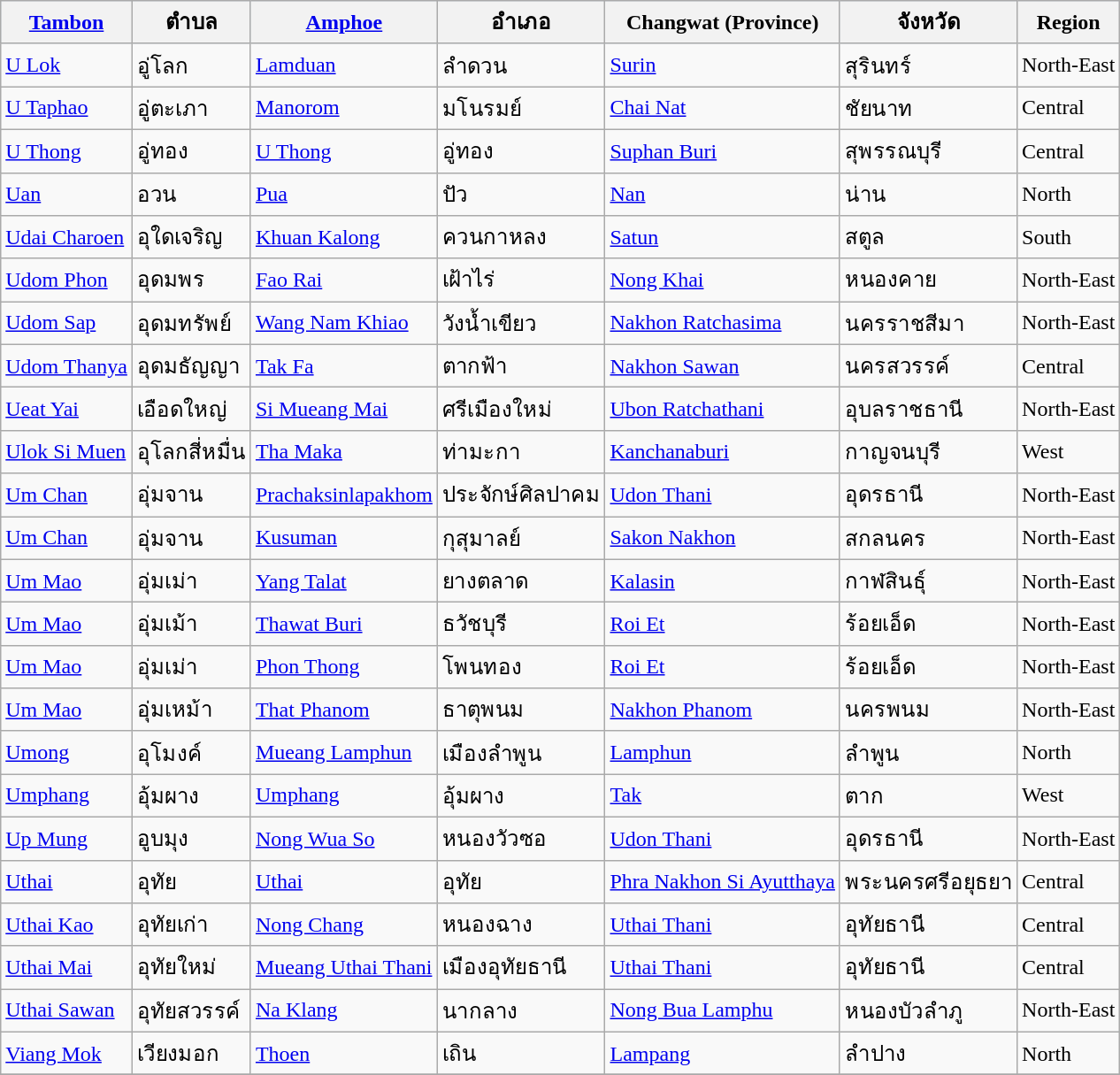<table class="wikitable sortable">
<tr align=center style="background:#d8edff">
<th><a href='#'>Tambon</a></th>
<th>ตำบล</th>
<th><a href='#'>Amphoe</a></th>
<th>อำเภอ</th>
<th>Changwat (Province)</th>
<th>จังหวัด</th>
<th>Region</th>
</tr>
<tr>
<td><a href='#'>U Lok</a></td>
<td>อู่โลก</td>
<td><a href='#'>Lamduan</a></td>
<td>ลำดวน</td>
<td><a href='#'>Surin</a></td>
<td>สุรินทร์</td>
<td>North-East</td>
</tr>
<tr>
<td><a href='#'>U Taphao</a></td>
<td>อู่ตะเภา</td>
<td><a href='#'>Manorom</a></td>
<td>มโนรมย์</td>
<td><a href='#'>Chai Nat</a></td>
<td>ชัยนาท</td>
<td>Central</td>
</tr>
<tr>
<td><a href='#'>U Thong</a></td>
<td>อู่ทอง</td>
<td><a href='#'>U Thong</a></td>
<td>อู่ทอง</td>
<td><a href='#'>Suphan Buri</a></td>
<td>สุพรรณบุรี</td>
<td>Central</td>
</tr>
<tr>
<td><a href='#'>Uan</a></td>
<td>อวน</td>
<td><a href='#'>Pua</a></td>
<td>ปัว</td>
<td><a href='#'>Nan</a></td>
<td>น่าน</td>
<td>North</td>
</tr>
<tr>
<td><a href='#'>Udai Charoen</a></td>
<td>อุใดเจริญ</td>
<td><a href='#'>Khuan Kalong</a></td>
<td>ควนกาหลง</td>
<td><a href='#'>Satun</a></td>
<td>สตูล</td>
<td>South</td>
</tr>
<tr>
<td><a href='#'>Udom Phon</a></td>
<td>อุดมพร</td>
<td><a href='#'>Fao Rai</a></td>
<td>เฝ้าไร่</td>
<td><a href='#'>Nong Khai</a></td>
<td>หนองคาย</td>
<td>North-East</td>
</tr>
<tr>
<td><a href='#'>Udom Sap</a></td>
<td>อุดมทรัพย์</td>
<td><a href='#'>Wang Nam Khiao</a></td>
<td>วังน้ำเขียว</td>
<td><a href='#'>Nakhon Ratchasima</a></td>
<td>นครราชสีมา</td>
<td>North-East</td>
</tr>
<tr>
<td><a href='#'>Udom Thanya</a></td>
<td>อุดมธัญญา</td>
<td><a href='#'>Tak Fa</a></td>
<td>ตากฟ้า</td>
<td><a href='#'>Nakhon Sawan</a></td>
<td>นครสวรรค์</td>
<td>Central</td>
</tr>
<tr>
<td><a href='#'>Ueat Yai</a></td>
<td>เอือดใหญ่</td>
<td><a href='#'>Si Mueang Mai</a></td>
<td>ศรีเมืองใหม่</td>
<td><a href='#'>Ubon Ratchathani</a></td>
<td>อุบลราชธานี</td>
<td>North-East</td>
</tr>
<tr>
<td><a href='#'>Ulok Si Muen</a></td>
<td>อุโลกสี่หมื่น</td>
<td><a href='#'>Tha Maka</a></td>
<td>ท่ามะกา</td>
<td><a href='#'>Kanchanaburi</a></td>
<td>กาญจนบุรี</td>
<td>West</td>
</tr>
<tr>
<td><a href='#'>Um Chan</a></td>
<td>อุ่มจาน</td>
<td><a href='#'>Prachaksinlapakhom</a></td>
<td>ประจักษ์ศิลปาคม</td>
<td><a href='#'>Udon Thani</a></td>
<td>อุดรธานี</td>
<td>North-East</td>
</tr>
<tr>
<td><a href='#'>Um Chan</a></td>
<td>อุ่มจาน</td>
<td><a href='#'>Kusuman</a></td>
<td>กุสุมาลย์</td>
<td><a href='#'>Sakon Nakhon</a></td>
<td>สกลนคร</td>
<td>North-East</td>
</tr>
<tr>
<td><a href='#'>Um Mao</a></td>
<td>อุ่มเม่า</td>
<td><a href='#'>Yang Talat</a></td>
<td>ยางตลาด</td>
<td><a href='#'>Kalasin</a></td>
<td>กาฬสินธุ์</td>
<td>North-East</td>
</tr>
<tr>
<td><a href='#'>Um Mao</a></td>
<td>อุ่มเม้า</td>
<td><a href='#'>Thawat Buri</a></td>
<td>ธวัชบุรี</td>
<td><a href='#'>Roi Et</a></td>
<td>ร้อยเอ็ด</td>
<td>North-East</td>
</tr>
<tr>
<td><a href='#'>Um Mao</a></td>
<td>อุ่มเม่า</td>
<td><a href='#'>Phon Thong</a></td>
<td>โพนทอง</td>
<td><a href='#'>Roi Et</a></td>
<td>ร้อยเอ็ด</td>
<td>North-East</td>
</tr>
<tr>
<td><a href='#'>Um Mao</a></td>
<td>อุ่มเหม้า</td>
<td><a href='#'>That Phanom</a></td>
<td>ธาตุพนม</td>
<td><a href='#'>Nakhon Phanom</a></td>
<td>นครพนม</td>
<td>North-East</td>
</tr>
<tr>
<td><a href='#'>Umong</a></td>
<td>อุโมงค์</td>
<td><a href='#'>Mueang Lamphun</a></td>
<td>เมืองลำพูน</td>
<td><a href='#'>Lamphun</a></td>
<td>ลำพูน</td>
<td>North</td>
</tr>
<tr>
<td><a href='#'>Umphang</a></td>
<td>อุ้มผาง</td>
<td><a href='#'>Umphang</a></td>
<td>อุ้มผาง</td>
<td><a href='#'>Tak</a></td>
<td>ตาก</td>
<td>West</td>
</tr>
<tr>
<td><a href='#'>Up Mung</a></td>
<td>อูบมุง</td>
<td><a href='#'>Nong Wua So</a></td>
<td>หนองวัวซอ</td>
<td><a href='#'>Udon Thani</a></td>
<td>อุดรธานี</td>
<td>North-East</td>
</tr>
<tr>
<td><a href='#'>Uthai</a></td>
<td>อุทัย</td>
<td><a href='#'>Uthai</a></td>
<td>อุทัย</td>
<td><a href='#'>Phra Nakhon Si Ayutthaya</a></td>
<td>พระนครศรีอยุธยา</td>
<td>Central</td>
</tr>
<tr>
<td><a href='#'>Uthai Kao</a></td>
<td>อุทัยเก่า</td>
<td><a href='#'>Nong Chang</a></td>
<td>หนองฉาง</td>
<td><a href='#'>Uthai Thani</a></td>
<td>อุทัยธานี</td>
<td>Central</td>
</tr>
<tr>
<td><a href='#'>Uthai Mai</a></td>
<td>อุทัยใหม่</td>
<td><a href='#'>Mueang Uthai Thani</a></td>
<td>เมืองอุทัยธานี</td>
<td><a href='#'>Uthai Thani</a></td>
<td>อุทัยธานี</td>
<td>Central</td>
</tr>
<tr>
<td><a href='#'>Uthai Sawan</a></td>
<td>อุทัยสวรรค์</td>
<td><a href='#'>Na Klang</a></td>
<td>นากลาง</td>
<td><a href='#'>Nong Bua Lamphu</a></td>
<td>หนองบัวลำภู</td>
<td>North-East</td>
</tr>
<tr>
<td><a href='#'>Viang Mok</a></td>
<td>เวียงมอก</td>
<td><a href='#'>Thoen</a></td>
<td>เถิน</td>
<td><a href='#'>Lampang</a></td>
<td>ลำปาง</td>
<td>North</td>
</tr>
<tr>
</tr>
</table>
